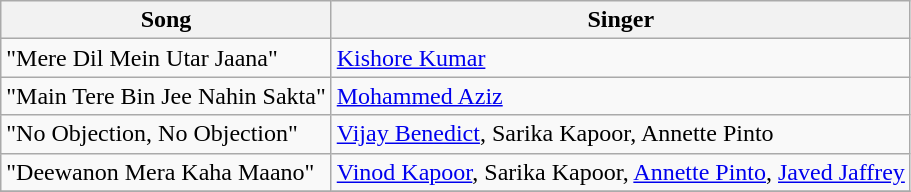<table class="wikitable">
<tr>
<th>Song</th>
<th>Singer</th>
</tr>
<tr>
<td>"Mere Dil Mein Utar Jaana"</td>
<td><a href='#'>Kishore Kumar</a></td>
</tr>
<tr>
<td>"Main Tere Bin Jee Nahin Sakta"</td>
<td><a href='#'>Mohammed Aziz</a></td>
</tr>
<tr>
<td>"No Objection, No Objection"</td>
<td><a href='#'>Vijay Benedict</a>, Sarika Kapoor, Annette Pinto</td>
</tr>
<tr>
<td>"Deewanon Mera Kaha Maano"</td>
<td><a href='#'>Vinod Kapoor</a>, Sarika Kapoor, <a href='#'>Annette Pinto</a>, <a href='#'>Javed Jaffrey</a></td>
</tr>
<tr>
</tr>
</table>
